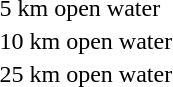<table>
<tr>
<td>5 km open water</td>
<td></td>
<td></td>
<td></td>
</tr>
<tr>
<td>10 km open water</td>
<td></td>
<td></td>
<td></td>
</tr>
<tr>
<td>25 km open water</td>
<td></td>
<td></td>
<td></td>
</tr>
</table>
